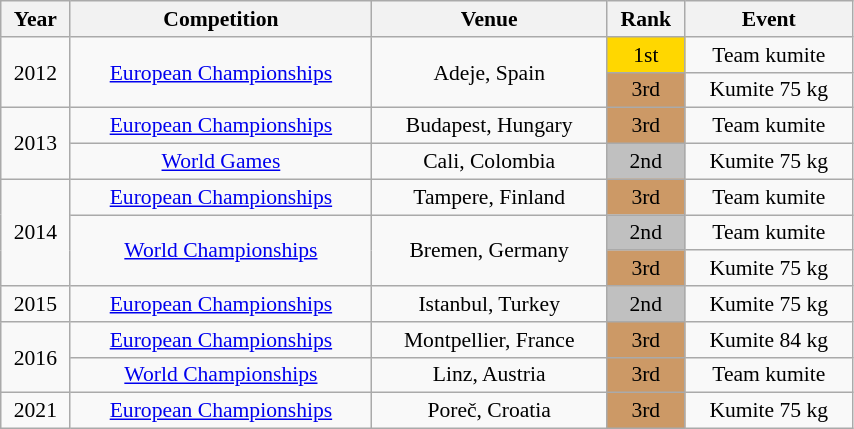<table class="wikitable sortable" width=45% style="font-size:90%; text-align:center;">
<tr>
<th>Year</th>
<th>Competition</th>
<th>Venue</th>
<th>Rank</th>
<th>Event</th>
</tr>
<tr>
<td rowspan=2>2012</td>
<td rowspan=2><a href='#'>European Championships</a></td>
<td rowspan=2>Adeje, Spain</td>
<td bgcolor="gold">1st</td>
<td>Team kumite</td>
</tr>
<tr>
<td bgcolor="cc9966">3rd</td>
<td>Kumite 75 kg</td>
</tr>
<tr>
<td rowspan=2>2013</td>
<td><a href='#'>European Championships</a></td>
<td>Budapest, Hungary</td>
<td bgcolor="cc9966">3rd</td>
<td>Team kumite</td>
</tr>
<tr>
<td><a href='#'>World Games</a></td>
<td>Cali, Colombia</td>
<td bgcolor="silver">2nd</td>
<td>Kumite 75 kg</td>
</tr>
<tr>
<td rowspan=3>2014</td>
<td><a href='#'>European Championships</a></td>
<td>Tampere, Finland</td>
<td bgcolor="cc9966">3rd</td>
<td>Team kumite</td>
</tr>
<tr>
<td rowspan=2><a href='#'>World Championships</a></td>
<td rowspan=2>Bremen, Germany</td>
<td bgcolor="silver">2nd</td>
<td>Team kumite</td>
</tr>
<tr>
<td bgcolor="cc9966">3rd</td>
<td>Kumite 75 kg</td>
</tr>
<tr>
<td>2015</td>
<td><a href='#'>European Championships</a></td>
<td>Istanbul, Turkey</td>
<td bgcolor="silver">2nd</td>
<td>Kumite 75 kg</td>
</tr>
<tr>
<td rowspan=2>2016</td>
<td><a href='#'>European Championships</a></td>
<td>Montpellier, France</td>
<td bgcolor="cc9966">3rd</td>
<td>Kumite 84 kg</td>
</tr>
<tr>
<td><a href='#'>World Championships</a></td>
<td>Linz, Austria</td>
<td bgcolor="cc9966">3rd</td>
<td>Team kumite</td>
</tr>
<tr>
<td>2021</td>
<td><a href='#'>European Championships</a></td>
<td>Poreč, Croatia</td>
<td bgcolor="cc9966">3rd</td>
<td>Kumite 75 kg</td>
</tr>
</table>
